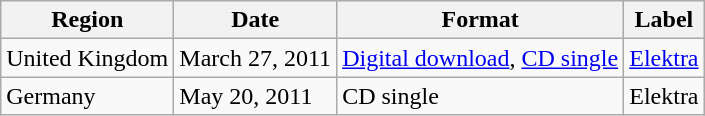<table class=wikitable>
<tr>
<th>Region</th>
<th>Date</th>
<th>Format</th>
<th>Label</th>
</tr>
<tr>
<td>United Kingdom</td>
<td>March 27, 2011</td>
<td><a href='#'>Digital download</a>, <a href='#'>CD single</a></td>
<td><a href='#'>Elektra</a></td>
</tr>
<tr>
<td>Germany</td>
<td>May 20, 2011</td>
<td>CD single</td>
<td>Elektra</td>
</tr>
</table>
